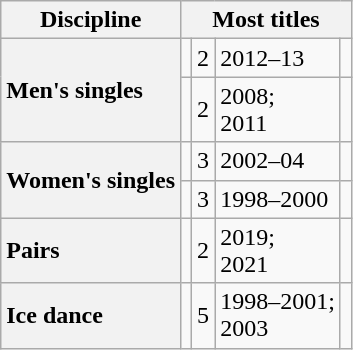<table class="wikitable unsortable" style="text-align:left">
<tr>
<th scope="col">Discipline</th>
<th colspan="4" scope="col">Most titles</th>
</tr>
<tr>
<th rowspan="2" scope="row" style="text-align:left">Men's singles</th>
<td></td>
<td>2</td>
<td>2012–13</td>
<td></td>
</tr>
<tr>
<td></td>
<td>2</td>
<td>2008;<br>2011</td>
<td></td>
</tr>
<tr>
<th rowspan="2" scope="row" style="text-align:left">Women's singles</th>
<td></td>
<td>3</td>
<td>2002–04</td>
<td></td>
</tr>
<tr>
<td></td>
<td>3</td>
<td>1998–2000</td>
<td></td>
</tr>
<tr>
<th scope="row" style="text-align:left">Pairs</th>
<td></td>
<td>2</td>
<td>2019;<br>2021</td>
<td></td>
</tr>
<tr>
<th scope="row" style="text-align:left">Ice dance</th>
<td></td>
<td>5</td>
<td>1998–2001;<br>2003</td>
<td></td>
</tr>
</table>
